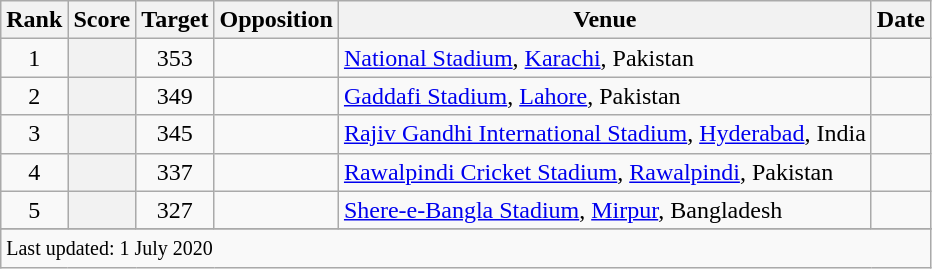<table class="wikitable plainrowheaders sortable">
<tr>
<th scope=col>Rank</th>
<th scope=col>Score</th>
<th scope=col>Target</th>
<th scope=col>Opposition</th>
<th scope=col>Venue</th>
<th scope=col>Date</th>
</tr>
<tr>
<td align=center>1</td>
<th scope=row style=text-align:center;></th>
<td align=center>353</td>
<td></td>
<td><a href='#'>National Stadium</a>, <a href='#'>Karachi</a>, Pakistan</td>
<td></td>
</tr>
<tr>
<td align=center>2</td>
<th scope=row style=text-align:center;></th>
<td align=center>349</td>
<td></td>
<td><a href='#'>Gaddafi Stadium</a>, <a href='#'>Lahore</a>, Pakistan</td>
<td></td>
</tr>
<tr>
<td align=center>3</td>
<th scope=row style=text-align:center;></th>
<td align=center>345</td>
<td></td>
<td><a href='#'>Rajiv Gandhi International Stadium</a>, <a href='#'>Hyderabad</a>, India</td>
<td></td>
</tr>
<tr>
<td align=center>4</td>
<th scope=row style=text-align:center;></th>
<td align=center>337</td>
<td></td>
<td><a href='#'>Rawalpindi Cricket Stadium</a>, <a href='#'>Rawalpindi</a>, Pakistan</td>
<td></td>
</tr>
<tr>
<td align=center>5</td>
<th scope=row style=text-align:center;></th>
<td align=center>327</td>
<td></td>
<td><a href='#'>Shere-e-Bangla Stadium</a>, <a href='#'>Mirpur</a>, Bangladesh</td>
<td></td>
</tr>
<tr>
</tr>
<tr class=sortbottom>
<td colspan=6><small>Last updated: 1 July 2020</small></td>
</tr>
</table>
